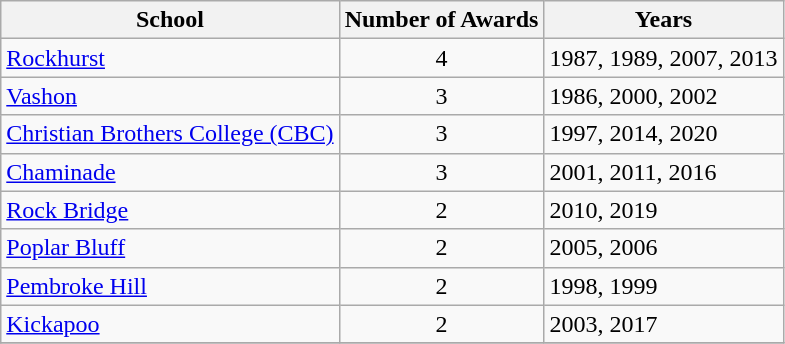<table class="wikitable sortable">
<tr>
<th scope=col>School</th>
<th scope=col>Number of Awards</th>
<th scope=col class=unsortable>Years</th>
</tr>
<tr>
<td scope=row><a href='#'>Rockhurst</a></td>
<td align=center>4</td>
<td>1987, 1989, 2007, 2013</td>
</tr>
<tr>
<td scope=row><a href='#'>Vashon</a></td>
<td align=center>3</td>
<td>1986, 2000, 2002</td>
</tr>
<tr>
<td scope=row><a href='#'>Christian Brothers College (CBC)</a></td>
<td align=center>3</td>
<td>1997, 2014, 2020</td>
</tr>
<tr>
<td scope=row><a href='#'>Chaminade</a></td>
<td align=center>3</td>
<td>2001, 2011, 2016</td>
</tr>
<tr>
<td scope=row><a href='#'>Rock Bridge</a></td>
<td align=center>2</td>
<td>2010, 2019</td>
</tr>
<tr>
<td scope=row><a href='#'>Poplar Bluff</a></td>
<td align=center>2</td>
<td>2005, 2006</td>
</tr>
<tr>
<td scope=row><a href='#'>Pembroke Hill</a></td>
<td align=center>2</td>
<td>1998, 1999</td>
</tr>
<tr>
<td scope=row><a href='#'>Kickapoo</a></td>
<td align=center>2</td>
<td>2003, 2017</td>
</tr>
<tr>
</tr>
</table>
